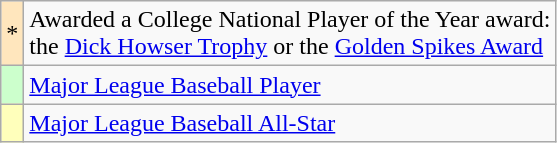<table class="wikitable">
<tr>
<td style="background:#ffe6bd;">*</td>
<td>Awarded a College National Player of the Year award: <br>the <a href='#'>Dick Howser Trophy</a> or the <a href='#'>Golden Spikes Award</a></td>
</tr>
<tr>
<th scope="row" style="background:#cfc; text-align:center"></th>
<td><a href='#'>Major League Baseball Player</a></td>
</tr>
<tr>
<th scope="row" style="background:#ffffbb; text-align:center"></th>
<td><a href='#'>Major League Baseball All-Star</a></td>
</tr>
</table>
